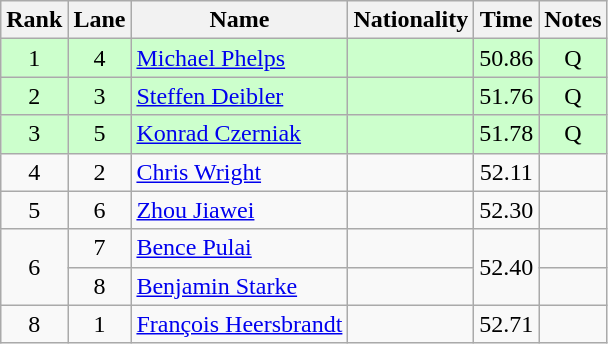<table class="wikitable sortable" style="text-align:center">
<tr>
<th>Rank</th>
<th>Lane</th>
<th>Name</th>
<th>Nationality</th>
<th>Time</th>
<th>Notes</th>
</tr>
<tr bgcolor=ccffcc>
<td>1</td>
<td>4</td>
<td align=left><a href='#'>Michael Phelps</a></td>
<td align=left></td>
<td>50.86</td>
<td>Q</td>
</tr>
<tr bgcolor=ccffcc>
<td>2</td>
<td>3</td>
<td align=left><a href='#'>Steffen Deibler</a></td>
<td align=left></td>
<td>51.76</td>
<td>Q</td>
</tr>
<tr bgcolor=ccffcc>
<td>3</td>
<td>5</td>
<td align=left><a href='#'>Konrad Czerniak</a></td>
<td align=left></td>
<td>51.78</td>
<td>Q</td>
</tr>
<tr>
<td>4</td>
<td>2</td>
<td align=left><a href='#'>Chris Wright</a></td>
<td align=left></td>
<td>52.11</td>
<td></td>
</tr>
<tr>
<td>5</td>
<td>6</td>
<td align=left><a href='#'>Zhou Jiawei</a></td>
<td align=left></td>
<td>52.30</td>
<td></td>
</tr>
<tr>
<td rowspan=2>6</td>
<td>7</td>
<td align=left><a href='#'>Bence Pulai</a></td>
<td align=left></td>
<td rowspan=2>52.40</td>
<td></td>
</tr>
<tr>
<td>8</td>
<td align=left><a href='#'>Benjamin Starke</a></td>
<td align=left></td>
<td></td>
</tr>
<tr>
<td>8</td>
<td>1</td>
<td align=left><a href='#'>François Heersbrandt</a></td>
<td align=left></td>
<td>52.71</td>
<td></td>
</tr>
</table>
